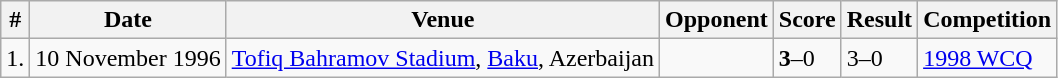<table class="wikitable">
<tr>
<th>#</th>
<th>Date</th>
<th>Venue</th>
<th>Opponent</th>
<th>Score</th>
<th>Result</th>
<th>Competition</th>
</tr>
<tr>
<td>1.</td>
<td>10 November 1996</td>
<td><a href='#'>Tofiq Bahramov Stadium</a>, <a href='#'>Baku</a>, Azerbaijan</td>
<td></td>
<td><strong>3</strong>–0</td>
<td>3–0</td>
<td><a href='#'>1998 WCQ</a></td>
</tr>
</table>
